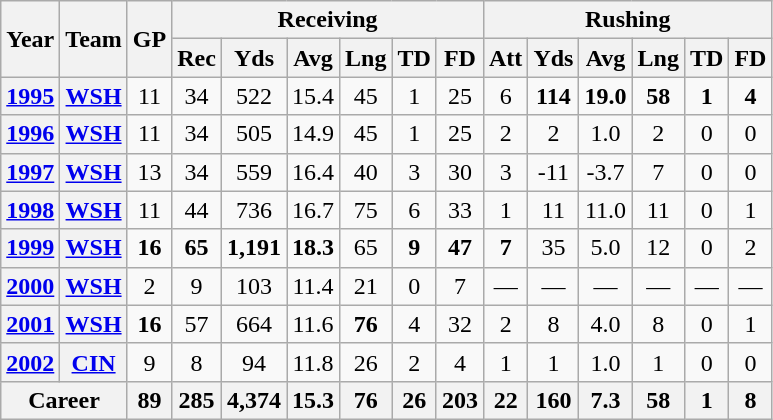<table class="wikitable" style="text-align:center;">
<tr>
<th rowspan="2">Year</th>
<th rowspan="2">Team</th>
<th rowspan="2">GP</th>
<th colspan="6">Receiving</th>
<th colspan="6">Rushing</th>
</tr>
<tr>
<th>Rec</th>
<th>Yds</th>
<th>Avg</th>
<th>Lng</th>
<th>TD</th>
<th>FD</th>
<th>Att</th>
<th>Yds</th>
<th>Avg</th>
<th>Lng</th>
<th>TD</th>
<th>FD</th>
</tr>
<tr>
<th><a href='#'>1995</a></th>
<th><a href='#'>WSH</a></th>
<td>11</td>
<td>34</td>
<td>522</td>
<td>15.4</td>
<td>45</td>
<td>1</td>
<td>25</td>
<td>6</td>
<td><strong>114</strong></td>
<td><strong>19.0</strong></td>
<td><strong>58</strong></td>
<td><strong>1</strong></td>
<td><strong>4</strong></td>
</tr>
<tr>
<th><a href='#'>1996</a></th>
<th><a href='#'>WSH</a></th>
<td>11</td>
<td>34</td>
<td>505</td>
<td>14.9</td>
<td>45</td>
<td>1</td>
<td>25</td>
<td>2</td>
<td>2</td>
<td>1.0</td>
<td>2</td>
<td>0</td>
<td>0</td>
</tr>
<tr>
<th><a href='#'>1997</a></th>
<th><a href='#'>WSH</a></th>
<td>13</td>
<td>34</td>
<td>559</td>
<td>16.4</td>
<td>40</td>
<td>3</td>
<td>30</td>
<td>3</td>
<td>-11</td>
<td>-3.7</td>
<td>7</td>
<td>0</td>
<td>0</td>
</tr>
<tr>
<th><a href='#'>1998</a></th>
<th><a href='#'>WSH</a></th>
<td>11</td>
<td>44</td>
<td>736</td>
<td>16.7</td>
<td>75</td>
<td>6</td>
<td>33</td>
<td>1</td>
<td>11</td>
<td>11.0</td>
<td>11</td>
<td>0</td>
<td>1</td>
</tr>
<tr>
<th><a href='#'>1999</a></th>
<th><a href='#'>WSH</a></th>
<td><strong>16</strong></td>
<td><strong>65</strong></td>
<td><strong>1,191</strong></td>
<td><strong>18.3</strong></td>
<td>65</td>
<td><strong>9</strong></td>
<td><strong>47</strong></td>
<td><strong>7</strong></td>
<td>35</td>
<td>5.0</td>
<td>12</td>
<td>0</td>
<td>2</td>
</tr>
<tr>
<th><a href='#'>2000</a></th>
<th><a href='#'>WSH</a></th>
<td>2</td>
<td>9</td>
<td>103</td>
<td>11.4</td>
<td>21</td>
<td>0</td>
<td>7</td>
<td>—</td>
<td>—</td>
<td>—</td>
<td>—</td>
<td>—</td>
<td>—</td>
</tr>
<tr>
<th><a href='#'>2001</a></th>
<th><a href='#'>WSH</a></th>
<td><strong>16</strong></td>
<td>57</td>
<td>664</td>
<td>11.6</td>
<td><strong>76</strong></td>
<td>4</td>
<td>32</td>
<td>2</td>
<td>8</td>
<td>4.0</td>
<td>8</td>
<td>0</td>
<td>1</td>
</tr>
<tr>
<th><a href='#'>2002</a></th>
<th><a href='#'>CIN</a></th>
<td>9</td>
<td>8</td>
<td>94</td>
<td>11.8</td>
<td>26</td>
<td>2</td>
<td>4</td>
<td>1</td>
<td>1</td>
<td>1.0</td>
<td>1</td>
<td>0</td>
<td>0</td>
</tr>
<tr>
<th colspan="2">Career</th>
<th>89</th>
<th>285</th>
<th>4,374</th>
<th>15.3</th>
<th>76</th>
<th>26</th>
<th>203</th>
<th>22</th>
<th>160</th>
<th>7.3</th>
<th>58</th>
<th>1</th>
<th>8</th>
</tr>
</table>
